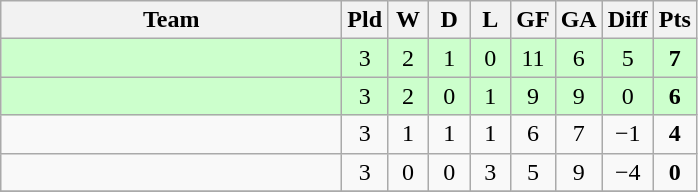<table class="wikitable" style="text-align: center;">
<tr>
<th width=220>Team</th>
<th width=20>Pld</th>
<th width=20>W</th>
<th width=20>D</th>
<th width=20>L</th>
<th width=20>GF</th>
<th width=20>GA</th>
<th width=20>Diff</th>
<th width=20>Pts</th>
</tr>
<tr bgcolor=ccffcc>
<td align="left"></td>
<td>3</td>
<td>2</td>
<td>1</td>
<td>0</td>
<td>11</td>
<td>6</td>
<td>5</td>
<td><strong>7</strong></td>
</tr>
<tr bgcolor=ccffcc>
<td align="left"></td>
<td>3</td>
<td>2</td>
<td>0</td>
<td>1</td>
<td>9</td>
<td>9</td>
<td>0</td>
<td><strong>6</strong></td>
</tr>
<tr>
<td align="left"></td>
<td>3</td>
<td>1</td>
<td>1</td>
<td>1</td>
<td>6</td>
<td>7</td>
<td>−1</td>
<td><strong>4</strong></td>
</tr>
<tr>
<td align="left"></td>
<td>3</td>
<td>0</td>
<td>0</td>
<td>3</td>
<td>5</td>
<td>9</td>
<td>−4</td>
<td><strong>0</strong></td>
</tr>
<tr>
</tr>
</table>
